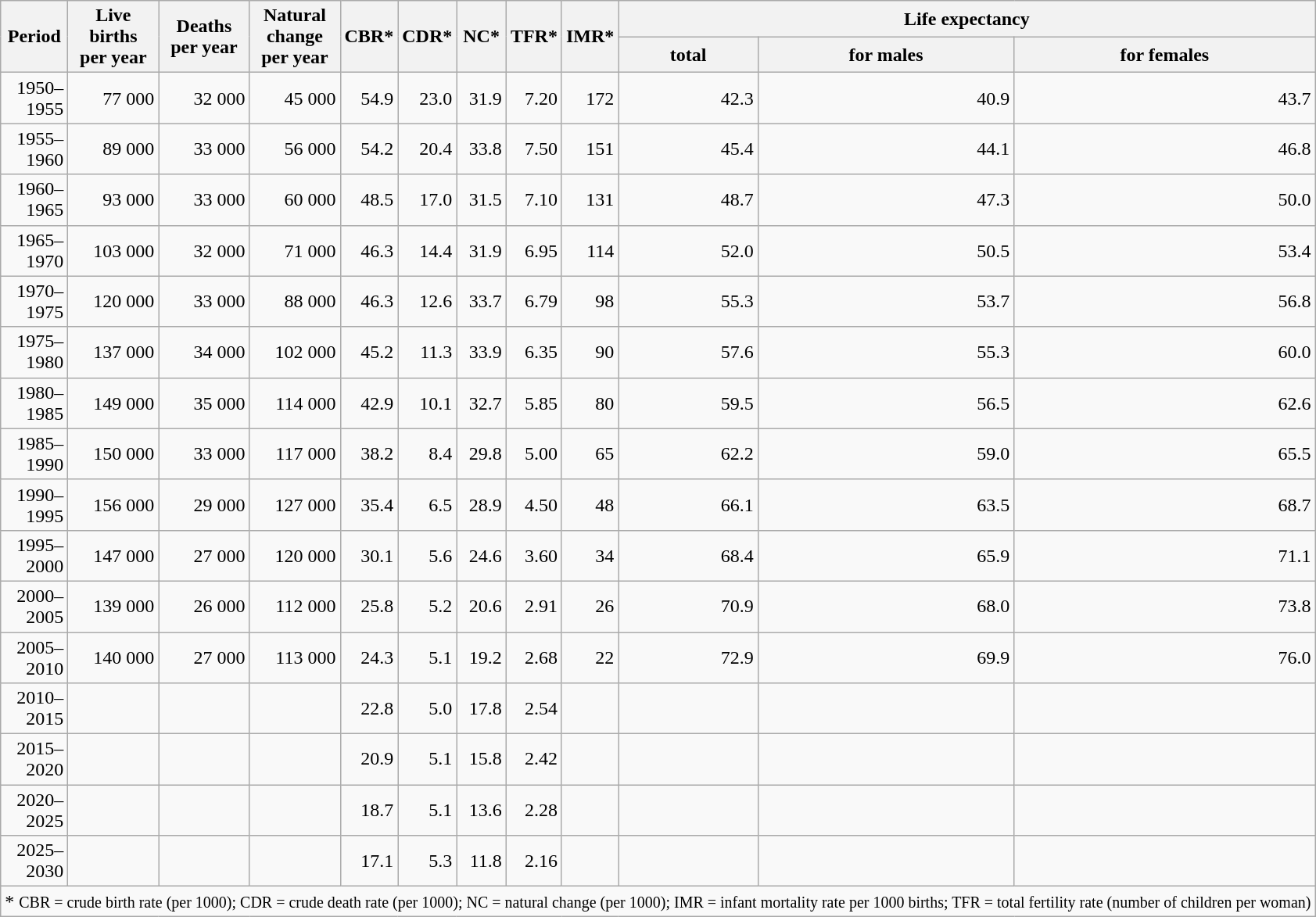<table class="wikitable" style="text-align: right;">
<tr>
<th rowspan=2 width="50pt">Period</th>
<th rowspan=2 width="70pt">Live births<br>per year</th>
<th rowspan=2 width="70pt">Deaths<br>per year</th>
<th rowspan=2 width="70pt">Natural change<br>per year</th>
<th rowspan=2 width="35pt">CBR*</th>
<th rowspan=2 width="35pt">CDR*</th>
<th rowspan=2 width="35pt">NC*</th>
<th rowspan=2 width="35pt">TFR*</th>
<th rowspan=2 width="35pt">IMR*</th>
<th colspan=3 width="50pt">Life expectancy</th>
</tr>
<tr>
<th>total</th>
<th>for males</th>
<th>for females</th>
</tr>
<tr>
<td>1950–1955</td>
<td>77 000</td>
<td>32 000</td>
<td>45 000</td>
<td>54.9</td>
<td>23.0</td>
<td>31.9</td>
<td>7.20</td>
<td>172</td>
<td>42.3</td>
<td>40.9</td>
<td>43.7</td>
</tr>
<tr>
<td>1955–1960</td>
<td>89 000</td>
<td>33 000</td>
<td>56 000</td>
<td>54.2</td>
<td>20.4</td>
<td>33.8</td>
<td>7.50</td>
<td>151</td>
<td>45.4</td>
<td>44.1</td>
<td>46.8</td>
</tr>
<tr>
<td>1960–1965</td>
<td>93 000</td>
<td>33 000</td>
<td>60 000</td>
<td>48.5</td>
<td>17.0</td>
<td>31.5</td>
<td>7.10</td>
<td>131</td>
<td>48.7</td>
<td>47.3</td>
<td>50.0</td>
</tr>
<tr>
<td>1965–1970</td>
<td>103 000</td>
<td>32 000</td>
<td>71 000</td>
<td>46.3</td>
<td>14.4</td>
<td>31.9</td>
<td>6.95</td>
<td>114</td>
<td>52.0</td>
<td>50.5</td>
<td>53.4</td>
</tr>
<tr>
<td>1970–1975</td>
<td>120 000</td>
<td>33 000</td>
<td>88 000</td>
<td>46.3</td>
<td>12.6</td>
<td>33.7</td>
<td>6.79</td>
<td>98</td>
<td>55.3</td>
<td>53.7</td>
<td>56.8</td>
</tr>
<tr>
<td>1975–1980</td>
<td>137 000</td>
<td>34 000</td>
<td>102 000</td>
<td>45.2</td>
<td>11.3</td>
<td>33.9</td>
<td>6.35</td>
<td>90</td>
<td>57.6</td>
<td>55.3</td>
<td>60.0</td>
</tr>
<tr>
<td>1980–1985</td>
<td>149 000</td>
<td>35 000</td>
<td>114 000</td>
<td>42.9</td>
<td>10.1</td>
<td>32.7</td>
<td>5.85</td>
<td>80</td>
<td>59.5</td>
<td>56.5</td>
<td>62.6</td>
</tr>
<tr>
<td>1985–1990</td>
<td>150 000</td>
<td>33 000</td>
<td>117 000</td>
<td>38.2</td>
<td>8.4</td>
<td>29.8</td>
<td>5.00</td>
<td>65</td>
<td>62.2</td>
<td>59.0</td>
<td>65.5</td>
</tr>
<tr>
<td>1990–1995</td>
<td>156 000</td>
<td>29 000</td>
<td>127 000</td>
<td>35.4</td>
<td>6.5</td>
<td>28.9</td>
<td>4.50</td>
<td>48</td>
<td>66.1</td>
<td>63.5</td>
<td>68.7</td>
</tr>
<tr>
<td>1995–2000</td>
<td>147 000</td>
<td>27 000</td>
<td>120 000</td>
<td>30.1</td>
<td>5.6</td>
<td>24.6</td>
<td>3.60</td>
<td>34</td>
<td>68.4</td>
<td>65.9</td>
<td>71.1</td>
</tr>
<tr>
<td>2000–2005</td>
<td>139 000</td>
<td>26 000</td>
<td>112 000</td>
<td>25.8</td>
<td>5.2</td>
<td>20.6</td>
<td>2.91</td>
<td>26</td>
<td>70.9</td>
<td>68.0</td>
<td>73.8</td>
</tr>
<tr>
<td>2005–2010</td>
<td>140 000</td>
<td>27 000</td>
<td>113 000</td>
<td>24.3</td>
<td>5.1</td>
<td>19.2</td>
<td>2.68</td>
<td>22</td>
<td>72.9</td>
<td>69.9</td>
<td>76.0</td>
</tr>
<tr>
<td>2010–2015</td>
<td></td>
<td></td>
<td></td>
<td>22.8</td>
<td>5.0</td>
<td>17.8</td>
<td>2.54</td>
<td></td>
<td></td>
<td></td>
<td></td>
</tr>
<tr>
<td>2015–2020</td>
<td></td>
<td></td>
<td></td>
<td>20.9</td>
<td>5.1</td>
<td>15.8</td>
<td>2.42</td>
<td></td>
<td></td>
<td></td>
<td></td>
</tr>
<tr>
<td>2020–2025</td>
<td></td>
<td></td>
<td></td>
<td>18.7</td>
<td>5.1</td>
<td>13.6</td>
<td>2.28</td>
<td></td>
<td></td>
<td></td>
<td></td>
</tr>
<tr>
<td>2025–2030</td>
<td></td>
<td></td>
<td></td>
<td>17.1</td>
<td>5.3</td>
<td>11.8</td>
<td>2.16</td>
<td></td>
<td></td>
<td></td>
<td></td>
</tr>
<tr>
<td align="left" colspan="12">* <small> CBR = crude birth rate (per 1000); CDR = crude death rate (per 1000); NC = natural change (per 1000); IMR = infant mortality rate per 1000 births; TFR = total fertility rate (number of children per woman)</small></td>
</tr>
</table>
